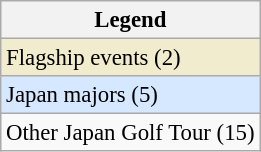<table class="wikitable" style="font-size:95%;">
<tr>
<th>Legend</th>
</tr>
<tr style="background:#f2ecce;">
<td>Flagship events (2)</td>
</tr>
<tr style="background:#D6E8FF;">
<td>Japan majors (5)</td>
</tr>
<tr>
<td>Other Japan Golf Tour (15)</td>
</tr>
</table>
